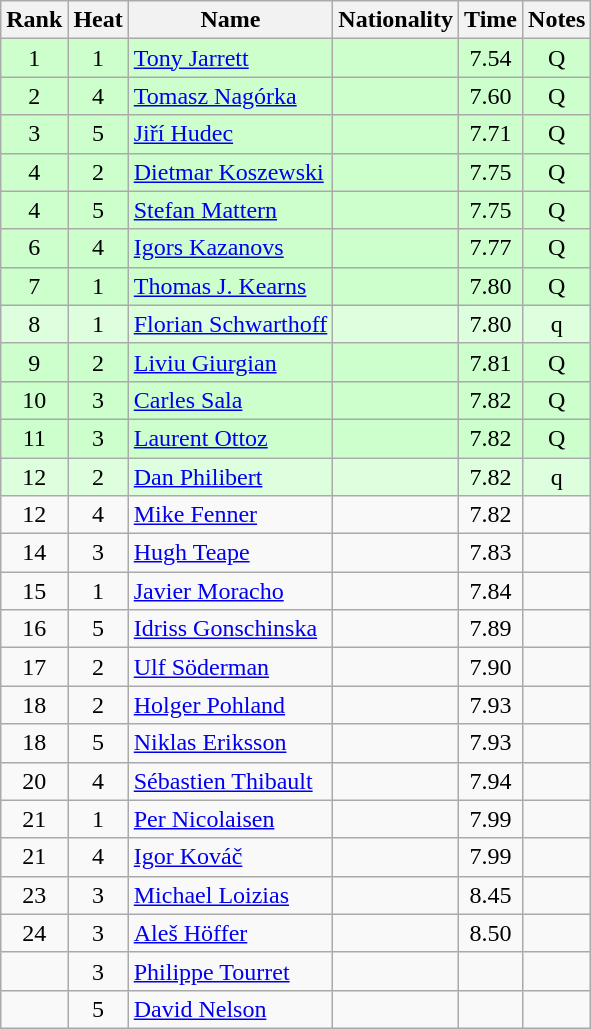<table class="wikitable sortable" style="text-align:center">
<tr>
<th>Rank</th>
<th>Heat</th>
<th>Name</th>
<th>Nationality</th>
<th>Time</th>
<th>Notes</th>
</tr>
<tr bgcolor=ccffcc>
<td>1</td>
<td>1</td>
<td align="left"><a href='#'>Tony Jarrett</a></td>
<td align=left></td>
<td>7.54</td>
<td>Q</td>
</tr>
<tr bgcolor=ccffcc>
<td>2</td>
<td>4</td>
<td align="left"><a href='#'>Tomasz Nagórka</a></td>
<td align=left></td>
<td>7.60</td>
<td>Q</td>
</tr>
<tr bgcolor=ccffcc>
<td>3</td>
<td>5</td>
<td align="left"><a href='#'>Jiří Hudec</a></td>
<td align=left></td>
<td>7.71</td>
<td>Q</td>
</tr>
<tr bgcolor=ccffcc>
<td>4</td>
<td>2</td>
<td align="left"><a href='#'>Dietmar Koszewski</a></td>
<td align=left></td>
<td>7.75</td>
<td>Q</td>
</tr>
<tr bgcolor=ccffcc>
<td>4</td>
<td>5</td>
<td align="left"><a href='#'>Stefan Mattern</a></td>
<td align=left></td>
<td>7.75</td>
<td>Q</td>
</tr>
<tr bgcolor=ccffcc>
<td>6</td>
<td>4</td>
<td align="left"><a href='#'>Igors Kazanovs</a></td>
<td align=left></td>
<td>7.77</td>
<td>Q</td>
</tr>
<tr bgcolor=ccffcc>
<td>7</td>
<td>1</td>
<td align="left"><a href='#'>Thomas J. Kearns</a></td>
<td align=left></td>
<td>7.80</td>
<td>Q</td>
</tr>
<tr bgcolor=ddffdd>
<td>8</td>
<td>1</td>
<td align="left"><a href='#'>Florian Schwarthoff</a></td>
<td align=left></td>
<td>7.80</td>
<td>q</td>
</tr>
<tr bgcolor=ccffcc>
<td>9</td>
<td>2</td>
<td align="left"><a href='#'>Liviu Giurgian</a></td>
<td align=left></td>
<td>7.81</td>
<td>Q</td>
</tr>
<tr bgcolor=ccffcc>
<td>10</td>
<td>3</td>
<td align="left"><a href='#'>Carles Sala</a></td>
<td align=left></td>
<td>7.82</td>
<td>Q</td>
</tr>
<tr bgcolor=ccffcc>
<td>11</td>
<td>3</td>
<td align="left"><a href='#'>Laurent Ottoz</a></td>
<td align=left></td>
<td>7.82</td>
<td>Q</td>
</tr>
<tr bgcolor=ddffdd>
<td>12</td>
<td>2</td>
<td align="left"><a href='#'>Dan Philibert</a></td>
<td align=left></td>
<td>7.82</td>
<td>q</td>
</tr>
<tr>
<td>12</td>
<td>4</td>
<td align="left"><a href='#'>Mike Fenner</a></td>
<td align=left></td>
<td>7.82</td>
<td></td>
</tr>
<tr>
<td>14</td>
<td>3</td>
<td align="left"><a href='#'>Hugh Teape</a></td>
<td align=left></td>
<td>7.83</td>
<td></td>
</tr>
<tr>
<td>15</td>
<td>1</td>
<td align="left"><a href='#'>Javier Moracho</a></td>
<td align=left></td>
<td>7.84</td>
<td></td>
</tr>
<tr>
<td>16</td>
<td>5</td>
<td align="left"><a href='#'>Idriss Gonschinska</a></td>
<td align=left></td>
<td>7.89</td>
<td></td>
</tr>
<tr>
<td>17</td>
<td>2</td>
<td align="left"><a href='#'>Ulf Söderman</a></td>
<td align=left></td>
<td>7.90</td>
<td></td>
</tr>
<tr>
<td>18</td>
<td>2</td>
<td align="left"><a href='#'>Holger Pohland</a></td>
<td align=left></td>
<td>7.93</td>
<td></td>
</tr>
<tr>
<td>18</td>
<td>5</td>
<td align="left"><a href='#'>Niklas Eriksson</a></td>
<td align=left></td>
<td>7.93</td>
<td></td>
</tr>
<tr>
<td>20</td>
<td>4</td>
<td align="left"><a href='#'>Sébastien Thibault</a></td>
<td align=left></td>
<td>7.94</td>
<td></td>
</tr>
<tr>
<td>21</td>
<td>1</td>
<td align="left"><a href='#'>Per Nicolaisen</a></td>
<td align=left></td>
<td>7.99</td>
<td></td>
</tr>
<tr>
<td>21</td>
<td>4</td>
<td align="left"><a href='#'>Igor Kováč</a></td>
<td align=left></td>
<td>7.99</td>
<td></td>
</tr>
<tr>
<td>23</td>
<td>3</td>
<td align="left"><a href='#'>Michael Loizias</a></td>
<td align=left></td>
<td>8.45</td>
<td></td>
</tr>
<tr>
<td>24</td>
<td>3</td>
<td align="left"><a href='#'>Aleš Höffer</a></td>
<td align=left></td>
<td>8.50</td>
<td></td>
</tr>
<tr>
<td></td>
<td>3</td>
<td align="left"><a href='#'>Philippe Tourret</a></td>
<td align=left></td>
<td></td>
<td></td>
</tr>
<tr>
<td></td>
<td>5</td>
<td align="left"><a href='#'>David Nelson</a></td>
<td align=left></td>
<td></td>
<td></td>
</tr>
</table>
